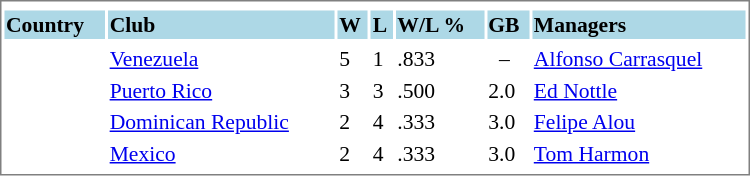<table cellpadding="1" width="500px" style="font-size: 90%; border: 1px solid gray;">
<tr align="center" style="font-size: larger;">
<td colspan=6></td>
</tr>
<tr style="background:lightblue;">
<td><strong>Country</strong></td>
<td><strong>Club</strong></td>
<td><strong>W</strong></td>
<td><strong>L</strong></td>
<td><strong>W/L %</strong></td>
<td><strong>GB</strong></td>
<td><strong>Managers</strong></td>
</tr>
<tr align="center" style="vertical-align: middle;" style="background:lightblue;">
</tr>
<tr>
<td></td>
<td><a href='#'>Venezuela</a></td>
<td>5</td>
<td>1</td>
<td>.833</td>
<td>  –</td>
<td><a href='#'>Alfonso Carrasquel</a></td>
</tr>
<tr>
<td></td>
<td><a href='#'>Puerto Rico</a></td>
<td>3</td>
<td>3</td>
<td>.500</td>
<td>2.0</td>
<td><a href='#'>Ed Nottle</a></td>
</tr>
<tr>
<td></td>
<td><a href='#'>Dominican Republic</a></td>
<td>2</td>
<td>4</td>
<td>.333</td>
<td>3.0</td>
<td><a href='#'>Felipe Alou</a></td>
</tr>
<tr>
<td></td>
<td><a href='#'>Mexico</a></td>
<td>2</td>
<td>4</td>
<td>.333</td>
<td>3.0</td>
<td><a href='#'>Tom Harmon</a></td>
</tr>
<tr>
</tr>
</table>
